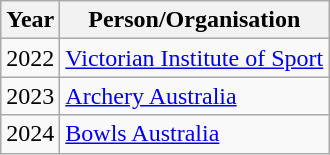<table class="wikitable">
<tr>
<th>Year</th>
<th>Person/Organisation</th>
</tr>
<tr>
<td>2022</td>
<td><a href='#'>Victorian Institute of Sport</a></td>
</tr>
<tr>
<td>2023</td>
<td><a href='#'>Archery Australia</a></td>
</tr>
<tr>
<td>2024</td>
<td><a href='#'>Bowls Australia</a></td>
</tr>
</table>
